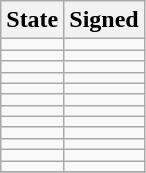<table class="wikitable sortable">
<tr>
<th>State</th>
<th>Signed</th>
</tr>
<tr>
<td></td>
<td></td>
</tr>
<tr>
<td></td>
<td></td>
</tr>
<tr>
<td></td>
<td></td>
</tr>
<tr>
<td></td>
<td></td>
</tr>
<tr>
<td></td>
<td></td>
</tr>
<tr>
<td></td>
<td></td>
</tr>
<tr>
<td></td>
<td></td>
</tr>
<tr>
<td></td>
<td></td>
</tr>
<tr>
<td></td>
<td></td>
</tr>
<tr>
<td></td>
<td></td>
</tr>
<tr>
<td></td>
<td></td>
</tr>
<tr>
<td></td>
<td></td>
</tr>
<tr>
</tr>
</table>
